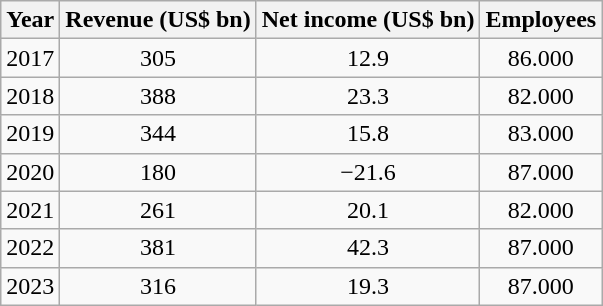<table class="wikitable float-left" style="text-align: center;">
<tr>
<th>Year</th>
<th>Revenue (US$ bn)</th>
<th>Net income (US$ bn)</th>
<th>Employees</th>
</tr>
<tr>
<td>2017</td>
<td>305</td>
<td>12.9</td>
<td>86.000</td>
</tr>
<tr>
<td>2018</td>
<td>388</td>
<td>23.3</td>
<td>82.000</td>
</tr>
<tr>
<td>2019</td>
<td>344</td>
<td>15.8</td>
<td>83.000</td>
</tr>
<tr>
<td>2020</td>
<td>180</td>
<td>−21.6</td>
<td>87.000</td>
</tr>
<tr>
<td>2021</td>
<td>261</td>
<td>20.1</td>
<td>82.000</td>
</tr>
<tr>
<td>2022</td>
<td>381</td>
<td>42.3</td>
<td>87.000</td>
</tr>
<tr>
<td>2023</td>
<td>316</td>
<td>19.3</td>
<td>87.000</td>
</tr>
</table>
